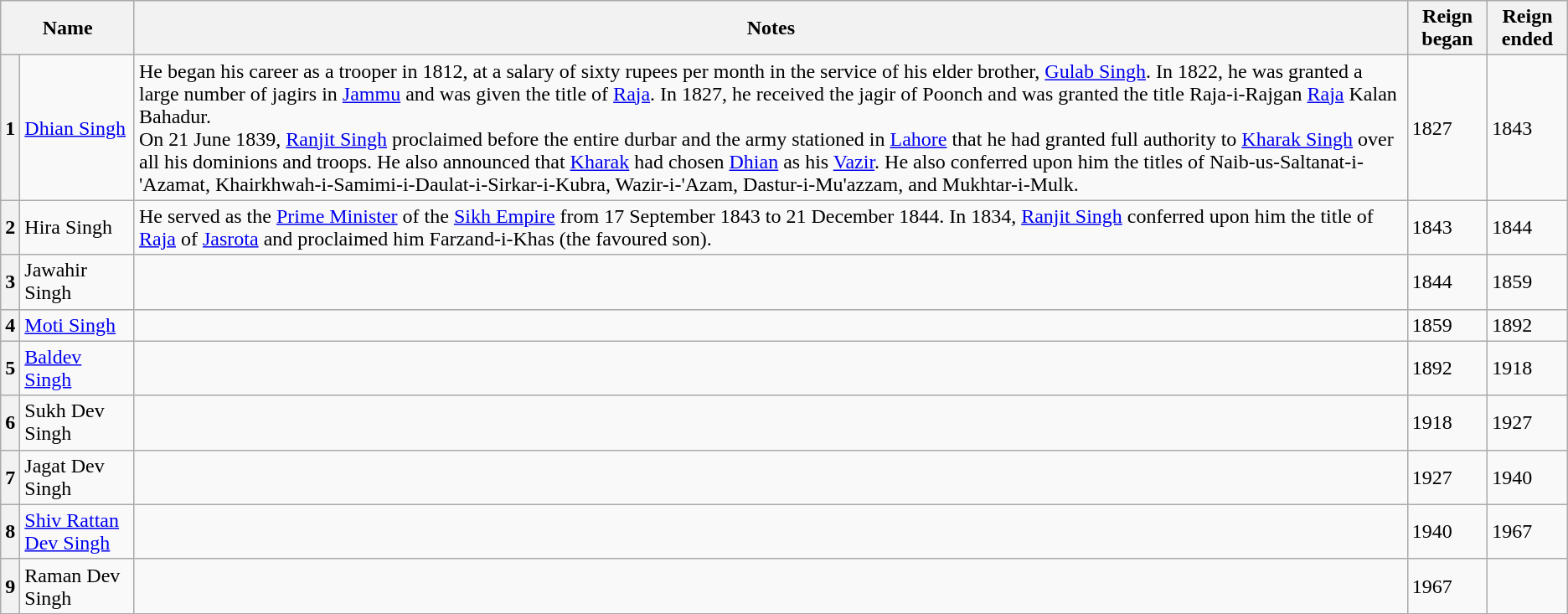<table class="wikitable sortable">
<tr>
<th colspan="2">Name</th>
<th>Notes</th>
<th>Reign began</th>
<th>Reign ended</th>
</tr>
<tr>
<th>1</th>
<td><a href='#'>Dhian Singh</a></td>
<td>He began his career as a trooper in 1812, at a salary of sixty rupees per month in the service of his elder brother, <a href='#'>Gulab Singh</a>. In 1822, he was granted a large number of jagirs in <a href='#'>Jammu</a> and was given the title of <a href='#'>Raja</a>. In 1827, he received the jagir of Poonch and was granted the title Raja-i-Rajgan <a href='#'>Raja</a> Kalan Bahadur.<br>On 21 June 1839, <a href='#'>Ranjit Singh</a> proclaimed before the entire durbar and the army stationed in <a href='#'>Lahore</a> that he had granted full authority to <a href='#'>Kharak Singh</a> over all his dominions and troops. He also announced that <a href='#'>Kharak</a> had chosen <a href='#'>Dhian</a> as his <a href='#'>Vazir</a>. He also conferred upon him the titles of Naib-us-Saltanat-i-'Azamat, Khairkhwah-i-Samimi-i-Daulat-i-Sirkar-i-Kubra, Wazir-i-'Azam, Dastur-i-Mu'azzam, and Mukhtar-i-Mulk.</td>
<td>1827</td>
<td>1843</td>
</tr>
<tr>
<th>2</th>
<td>Hira Singh</td>
<td>He served as the <a href='#'>Prime Minister</a> of the <a href='#'>Sikh Empire</a> from 17 September 1843 to 21 December 1844. In 1834, <a href='#'>Ranjit Singh</a> conferred upon him the title of <a href='#'>Raja</a> of <a href='#'>Jasrota</a> and proclaimed him Farzand-i-Khas (the favoured son).</td>
<td>1843</td>
<td>1844</td>
</tr>
<tr>
<th>3</th>
<td>Jawahir Singh</td>
<td></td>
<td>1844</td>
<td>1859</td>
</tr>
<tr>
<th>4</th>
<td><a href='#'>Moti Singh</a></td>
<td></td>
<td>1859</td>
<td>1892</td>
</tr>
<tr>
<th>5</th>
<td><a href='#'>Baldev Singh</a></td>
<td></td>
<td>1892</td>
<td>1918</td>
</tr>
<tr>
<th>6</th>
<td>Sukh Dev Singh</td>
<td></td>
<td>1918</td>
<td>1927</td>
</tr>
<tr>
<th>7</th>
<td>Jagat Dev Singh</td>
<td></td>
<td>1927</td>
<td>1940</td>
</tr>
<tr>
<th>8</th>
<td><a href='#'>Shiv Rattan Dev Singh</a></td>
<td></td>
<td>1940</td>
<td>1967</td>
</tr>
<tr>
<th>9</th>
<td>Raman Dev Singh</td>
<td></td>
<td>1967</td>
<td></td>
</tr>
</table>
